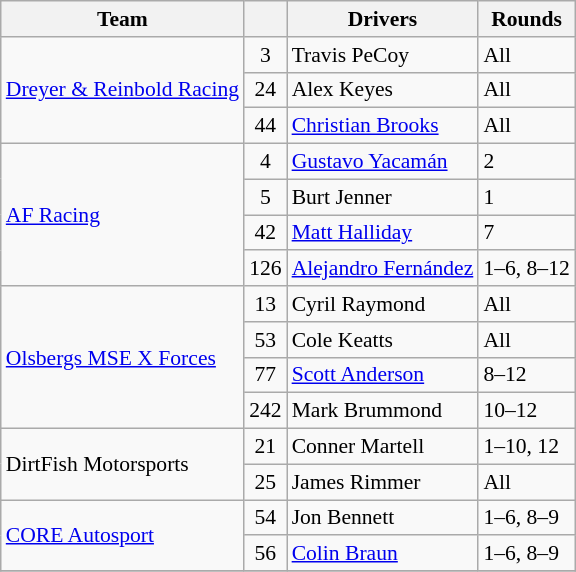<table class="wikitable" style="font-size: 90%">
<tr>
<th>Team</th>
<th></th>
<th>Drivers</th>
<th>Rounds</th>
</tr>
<tr>
<td rowspan=3> <a href='#'>Dreyer & Reinbold Racing</a></td>
<td align=center>3</td>
<td> Travis PeCoy</td>
<td>All</td>
</tr>
<tr>
<td align=center>24</td>
<td> Alex Keyes</td>
<td>All</td>
</tr>
<tr>
<td align=center>44</td>
<td> <a href='#'>Christian Brooks</a></td>
<td>All</td>
</tr>
<tr>
<td rowspan=4> <a href='#'>AF Racing</a></td>
<td align=center>4</td>
<td> <a href='#'>Gustavo Yacamán</a></td>
<td>2</td>
</tr>
<tr>
<td align=center>5</td>
<td> Burt Jenner</td>
<td>1</td>
</tr>
<tr>
<td align=center>42</td>
<td> <a href='#'>Matt Halliday</a></td>
<td>7</td>
</tr>
<tr>
<td align=center>126</td>
<td> <a href='#'>Alejandro Fernández</a></td>
<td>1–6, 8–12</td>
</tr>
<tr>
<td rowspan=4> <a href='#'>Olsbergs MSE X Forces</a></td>
<td align=center>13</td>
<td> Cyril Raymond</td>
<td>All</td>
</tr>
<tr>
<td align=center>53</td>
<td> Cole Keatts</td>
<td>All</td>
</tr>
<tr>
<td align=center>77</td>
<td> <a href='#'>Scott Anderson</a></td>
<td>8–12</td>
</tr>
<tr>
<td align=center>242</td>
<td> Mark Brummond</td>
<td>10–12</td>
</tr>
<tr>
<td rowspan=2> DirtFish Motorsports</td>
<td align=center>21</td>
<td> Conner Martell</td>
<td>1–10, 12</td>
</tr>
<tr>
<td align=center>25</td>
<td> James Rimmer</td>
<td>All</td>
</tr>
<tr>
<td rowspan=2> <a href='#'>CORE Autosport</a></td>
<td align=center>54</td>
<td> Jon Bennett</td>
<td>1–6, 8–9</td>
</tr>
<tr>
<td align=center>56</td>
<td> <a href='#'>Colin Braun</a></td>
<td>1–6, 8–9</td>
</tr>
<tr>
</tr>
</table>
